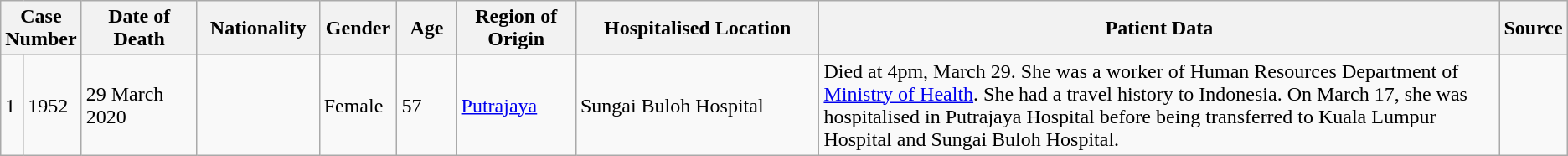<table class="wikitable sortable mw-collapsible mw-collapsed">
<tr>
<th colspan="2">Case Number</th>
<th ! width=8%>Date of Death</th>
<th ! width=8%>Nationality</th>
<th ! width=5%>Gender</th>
<th ! width=4%>Age</th>
<th ! width=8%>Region of Origin</th>
<th ! width=17%>Hospitalised Location</th>
<th ! width=50%>Patient Data</th>
<th ! width=5%>Source</th>
</tr>
<tr>
<td>1</td>
<td>1952</td>
<td>29 March 2020</td>
<td></td>
<td>Female</td>
<td>57</td>
<td> <a href='#'>Putrajaya</a></td>
<td> Sungai Buloh Hospital</td>
<td>Died at 4pm, March 29. She was a worker of Human Resources Department of <a href='#'>Ministry of Health</a>. She had a travel history to Indonesia. On March 17, she was hospitalised in Putrajaya Hospital before being transferred to Kuala Lumpur Hospital and Sungai Buloh Hospital.</td>
<td></td>
</tr>
</table>
